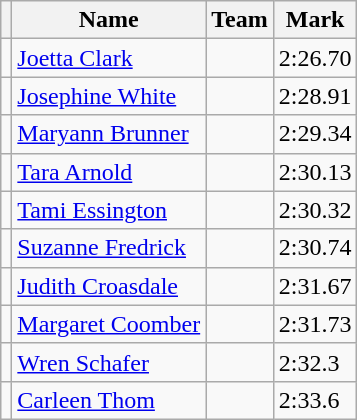<table class=wikitable>
<tr>
<th></th>
<th>Name</th>
<th>Team</th>
<th>Mark</th>
</tr>
<tr>
<td></td>
<td><a href='#'>Joetta Clark</a></td>
<td></td>
<td>2:26.70</td>
</tr>
<tr>
<td></td>
<td><a href='#'>Josephine White</a></td>
<td></td>
<td>2:28.91</td>
</tr>
<tr>
<td></td>
<td><a href='#'>Maryann Brunner</a></td>
<td></td>
<td>2:29.34</td>
</tr>
<tr>
<td></td>
<td><a href='#'>Tara Arnold</a></td>
<td></td>
<td>2:30.13</td>
</tr>
<tr>
<td></td>
<td><a href='#'>Tami Essington</a></td>
<td></td>
<td>2:30.32</td>
</tr>
<tr>
<td></td>
<td><a href='#'>Suzanne Fredrick</a></td>
<td></td>
<td>2:30.74</td>
</tr>
<tr>
<td></td>
<td><a href='#'>Judith Croasdale</a></td>
<td></td>
<td>2:31.67</td>
</tr>
<tr>
<td></td>
<td><a href='#'>Margaret Coomber</a></td>
<td></td>
<td>2:31.73</td>
</tr>
<tr>
<td></td>
<td><a href='#'>Wren Schafer</a></td>
<td></td>
<td>2:32.3</td>
</tr>
<tr>
<td></td>
<td><a href='#'>Carleen Thom</a></td>
<td></td>
<td>2:33.6</td>
</tr>
</table>
